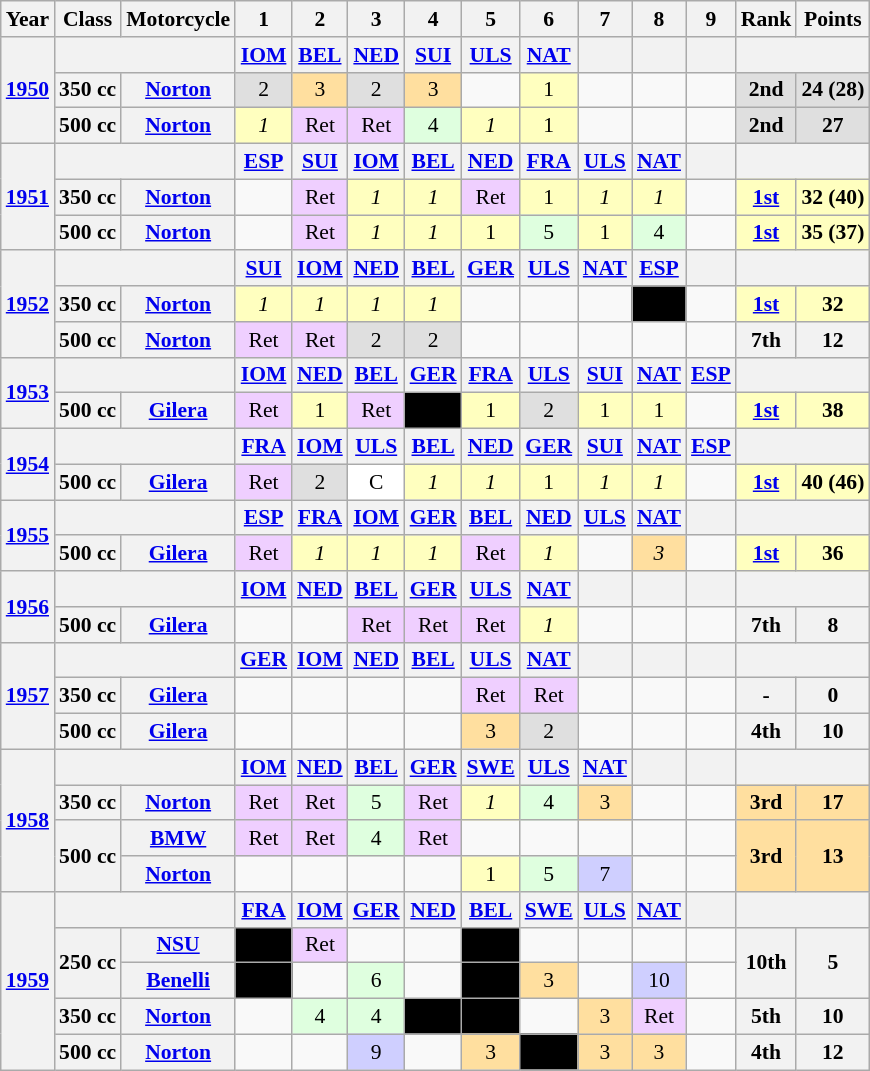<table class="wikitable" style="text-align:center; font-size:90%">
<tr>
<th>Year</th>
<th>Class</th>
<th>Motorcycle</th>
<th>1</th>
<th>2</th>
<th>3</th>
<th>4</th>
<th>5</th>
<th>6</th>
<th>7</th>
<th>8</th>
<th>9</th>
<th>Rank</th>
<th>Points</th>
</tr>
<tr>
<th rowspan=3><a href='#'>1950</a></th>
<th colspan=2></th>
<th><a href='#'>IOM</a></th>
<th><a href='#'>BEL</a></th>
<th><a href='#'>NED</a></th>
<th><a href='#'>SUI</a></th>
<th><a href='#'>ULS</a></th>
<th><a href='#'>NAT</a></th>
<th></th>
<th></th>
<th></th>
<th colspan=2></th>
</tr>
<tr>
<th>350 cc</th>
<th><a href='#'>Norton</a></th>
<td style="background:#DFDFDF;">2</td>
<td style="background:#FFDF9F;">3</td>
<td style="background:#DFDFDF;">2</td>
<td style="background:#FFDF9F;">3</td>
<td></td>
<td style="background:#FFFFBF;">1</td>
<td></td>
<td></td>
<td></td>
<td style="background:#DFDFDF;"><strong>2nd</strong></td>
<td style="background:#DFDFDF;"><strong>24 (28)</strong></td>
</tr>
<tr>
<th>500 cc</th>
<th><a href='#'>Norton</a></th>
<td style="background:#FFFFBF;"><em>1</em></td>
<td style="background:#efcfff;">Ret</td>
<td style="background:#efcfff;">Ret</td>
<td style="background:#DFFFDF;">4</td>
<td style="background:#FFFFBF;"><em>1</em></td>
<td style="background:#FFFFBF;">1</td>
<td></td>
<td></td>
<td></td>
<td style="background:#DFDFDF;"><strong>2nd</strong></td>
<td style="background:#DFDFDF;"><strong>27</strong></td>
</tr>
<tr>
<th rowspan=3><a href='#'>1951</a></th>
<th colspan=2></th>
<th><a href='#'>ESP</a></th>
<th><a href='#'>SUI</a></th>
<th><a href='#'>IOM</a></th>
<th><a href='#'>BEL</a></th>
<th><a href='#'>NED</a></th>
<th><a href='#'>FRA</a></th>
<th><a href='#'>ULS</a></th>
<th><a href='#'>NAT</a></th>
<th></th>
<th colspan=2></th>
</tr>
<tr>
<th>350 cc</th>
<th><a href='#'>Norton</a></th>
<td></td>
<td style="background:#efcfff;">Ret</td>
<td style="background:#FFFFBF;"><em>1</em></td>
<td style="background:#FFFFBF;"><em>1</em></td>
<td style="background:#efcfff;">Ret</td>
<td style="background:#FFFFBF;">1</td>
<td style="background:#FFFFBF;"><em>1</em></td>
<td style="background:#FFFFBF;"><em>1</em></td>
<td></td>
<td style="background:#FFFFBF;"><strong><a href='#'>1st</a></strong></td>
<td style="background:#FFFFBF;"><strong>32 (40)</strong></td>
</tr>
<tr>
<th>500 cc</th>
<th><a href='#'>Norton</a></th>
<td></td>
<td style="background:#efcfff;">Ret</td>
<td style="background:#FFFFBF;"><em>1</em></td>
<td style="background:#FFFFBF;"><em>1</em></td>
<td style="background:#FFFFBF;">1</td>
<td style="background:#DFFFDF;">5</td>
<td style="background:#FFFFBF;">1</td>
<td style="background:#DFFFDF;">4</td>
<td></td>
<td style="background:#FFFFBF;"><strong><a href='#'>1st</a></strong></td>
<td style="background:#FFFFBF;"><strong>35 (37)</strong></td>
</tr>
<tr>
<th rowspan=3><a href='#'>1952</a></th>
<th colspan=2></th>
<th><a href='#'>SUI</a></th>
<th><a href='#'>IOM</a></th>
<th><a href='#'>NED</a></th>
<th><a href='#'>BEL</a></th>
<th><a href='#'>GER</a></th>
<th><a href='#'>ULS</a></th>
<th><a href='#'>NAT</a></th>
<th><a href='#'>ESP</a></th>
<th></th>
<th colspan=2></th>
</tr>
<tr>
<th>350 cc</th>
<th><a href='#'>Norton</a></th>
<td style="background:#FFFFBF;"><em>1</em></td>
<td style="background:#FFFFBF;"><em>1</em></td>
<td style="background:#FFFFBF;"><em>1</em></td>
<td style="background:#FFFFBF;"><em>1</em></td>
<td></td>
<td></td>
<td></td>
<td style="background:#000;"></td>
<td></td>
<td style="background:#FFFFBF;"><strong><a href='#'>1st</a></strong></td>
<td style="background:#FFFFBF;"><strong>32</strong></td>
</tr>
<tr>
<th>500 cc</th>
<th><a href='#'>Norton</a></th>
<td style="background:#efcfff;">Ret</td>
<td style="background:#EFCFFF;">Ret</td>
<td style="background:#DFDFDF;">2</td>
<td style="background:#DFDFDF;">2</td>
<td></td>
<td></td>
<td></td>
<td></td>
<td></td>
<th>7th</th>
<th>12</th>
</tr>
<tr>
<th rowspan=2><a href='#'>1953</a></th>
<th colspan=2></th>
<th><a href='#'>IOM</a></th>
<th><a href='#'>NED</a></th>
<th><a href='#'>BEL</a></th>
<th><a href='#'>GER</a></th>
<th><a href='#'>FRA</a></th>
<th><a href='#'>ULS</a></th>
<th><a href='#'>SUI</a></th>
<th><a href='#'>NAT</a></th>
<th><a href='#'>ESP</a></th>
<th colspan=2></th>
</tr>
<tr>
<th>500 cc</th>
<th><a href='#'>Gilera</a></th>
<td style="background:#EFCFFF;">Ret</td>
<td style="background:#FFFFBF;">1</td>
<td style="background:#efcfff;">Ret</td>
<td style="background:#000;"></td>
<td style="background:#FFFFBF;">1</td>
<td style="background:#DFDFDF;">2</td>
<td style="background:#FFFFBF;">1</td>
<td style="background:#FFFFBF;">1</td>
<td></td>
<td style="background:#FFFFBF;"><strong><a href='#'>1st</a></strong></td>
<td style="background:#FFFFBF;"><strong>38</strong></td>
</tr>
<tr>
<th rowspan=2><a href='#'>1954</a></th>
<th colspan=2></th>
<th><a href='#'>FRA</a></th>
<th><a href='#'>IOM</a></th>
<th><a href='#'>ULS</a></th>
<th><a href='#'>BEL</a></th>
<th><a href='#'>NED</a></th>
<th><a href='#'>GER</a></th>
<th><a href='#'>SUI</a></th>
<th><a href='#'>NAT</a></th>
<th><a href='#'>ESP</a></th>
<th colspan=2></th>
</tr>
<tr>
<th>500 cc</th>
<th><a href='#'>Gilera</a></th>
<td style="background:#efcfff;">Ret</td>
<td style="background:#DFDFDF;">2</td>
<td style="background:#fff;">C</td>
<td style="background:#FFFFBF;"><em>1</em></td>
<td style="background:#FFFFBF;"><em>1</em></td>
<td style="background:#FFFFBF;">1</td>
<td style="background:#FFFFBF;"><em>1</em></td>
<td style="background:#FFFFBF;"><em>1</em></td>
<td></td>
<td style="background:#FFFFBF;"><strong><a href='#'>1st</a></strong></td>
<td style="background:#FFFFBF;"><strong>40 (46)</strong></td>
</tr>
<tr>
<th rowspan=2><a href='#'>1955</a></th>
<th colspan=2></th>
<th><a href='#'>ESP</a></th>
<th><a href='#'>FRA</a></th>
<th><a href='#'>IOM</a></th>
<th><a href='#'>GER</a></th>
<th><a href='#'>BEL</a></th>
<th><a href='#'>NED</a></th>
<th><a href='#'>ULS</a></th>
<th><a href='#'>NAT</a></th>
<th></th>
<th colspan=2></th>
</tr>
<tr>
<th>500 cc</th>
<th><a href='#'>Gilera</a></th>
<td style="background:#efcfff;">Ret</td>
<td style="background:#FFFFBF;"><em>1</em></td>
<td style="background:#FFFFBF;"><em>1</em></td>
<td style="background:#FFFFBF;"><em>1</em></td>
<td style="background:#efcfff;">Ret</td>
<td style="background:#FFFFBF;"><em>1</em></td>
<td></td>
<td style="background:#FFDF9F;"><em>3</em></td>
<td></td>
<td style="background:#FFFFBF;"><strong><a href='#'>1st</a></strong></td>
<td style="background:#FFFFBF;"><strong>36</strong></td>
</tr>
<tr>
<th rowspan=2><a href='#'>1956</a></th>
<th colspan=2></th>
<th><a href='#'>IOM</a></th>
<th><a href='#'>NED</a></th>
<th><a href='#'>BEL</a></th>
<th><a href='#'>GER</a></th>
<th><a href='#'>ULS</a></th>
<th><a href='#'>NAT</a></th>
<th></th>
<th></th>
<th></th>
<th colspan=2></th>
</tr>
<tr>
<th>500 cc</th>
<th><a href='#'>Gilera</a></th>
<td></td>
<td></td>
<td style="background:#efcfff;">Ret</td>
<td style="background:#efcfff;">Ret</td>
<td style="background:#efcfff;">Ret</td>
<td style="background:#FFFFBF;"><em>1</em></td>
<td></td>
<td></td>
<td></td>
<th>7th</th>
<th>8</th>
</tr>
<tr>
<th rowspan=3><a href='#'>1957</a></th>
<th colspan=2></th>
<th><a href='#'>GER</a></th>
<th><a href='#'>IOM</a></th>
<th><a href='#'>NED</a></th>
<th><a href='#'>BEL</a></th>
<th><a href='#'>ULS</a></th>
<th><a href='#'>NAT</a></th>
<th></th>
<th></th>
<th></th>
<th colspan=2></th>
</tr>
<tr>
<th>350 cc</th>
<th><a href='#'>Gilera</a></th>
<td></td>
<td></td>
<td></td>
<td></td>
<td style="background:#efcfff;">Ret</td>
<td style="background:#efcfff;">Ret</td>
<td></td>
<td></td>
<td></td>
<th>-</th>
<th>0</th>
</tr>
<tr>
<th>500 cc</th>
<th><a href='#'>Gilera</a></th>
<td></td>
<td></td>
<td></td>
<td></td>
<td style="background:#FFDF9F;">3</td>
<td style="background:#DFDFDF;">2</td>
<td></td>
<td></td>
<td></td>
<th>4th</th>
<th>10</th>
</tr>
<tr>
<th rowspan=4><a href='#'>1958</a></th>
<th colspan=2></th>
<th><a href='#'>IOM</a></th>
<th><a href='#'>NED</a></th>
<th><a href='#'>BEL</a></th>
<th><a href='#'>GER</a></th>
<th><a href='#'>SWE</a></th>
<th><a href='#'>ULS</a></th>
<th><a href='#'>NAT</a></th>
<th></th>
<th></th>
<th colspan=2></th>
</tr>
<tr>
<th>350 cc</th>
<th><a href='#'>Norton</a></th>
<td style="background:#EFCFFF;">Ret</td>
<td style="background:#efcfff;">Ret</td>
<td style="background:#DFFFDF;">5</td>
<td style="background:#efcfff;">Ret</td>
<td style="background:#FFFFBF;"><em>1</em></td>
<td style="background:#DFFFDF;">4</td>
<td style="background:#FFDF9F;">3</td>
<td></td>
<td></td>
<td style="background:#ffdf9f;"><strong>3rd</strong></td>
<td style="background:#ffdf9f;"><strong>17</strong></td>
</tr>
<tr>
<th rowspan=2>500 cc</th>
<th><a href='#'>BMW</a></th>
<td style="background:#EFCFFF;">Ret</td>
<td style="background:#efcfff;">Ret</td>
<td style="background:#DFFFDF;">4</td>
<td style="background:#efcfff;">Ret</td>
<td></td>
<td></td>
<td></td>
<td></td>
<td></td>
<td rowspan=2 style="background:#ffdf9f;"><strong>3rd</strong></td>
<td rowspan=2 style="background:#ffdf9f;"><strong>13</strong></td>
</tr>
<tr>
<th><a href='#'>Norton</a></th>
<td></td>
<td></td>
<td></td>
<td></td>
<td style="background:#FFFFBF;">1</td>
<td style="background:#DFFFDF;">5</td>
<td style="background:#cfcfff;">7</td>
<td></td>
<td></td>
</tr>
<tr>
<th rowspan=5><a href='#'>1959</a></th>
<th colspan=2></th>
<th><a href='#'>FRA</a></th>
<th><a href='#'>IOM</a></th>
<th><a href='#'>GER</a></th>
<th><a href='#'>NED</a></th>
<th><a href='#'>BEL</a></th>
<th><a href='#'>SWE</a></th>
<th><a href='#'>ULS</a></th>
<th><a href='#'>NAT</a></th>
<th></th>
<th colspan=2></th>
</tr>
<tr>
<th rowspan=2>250 cc</th>
<th><a href='#'>NSU</a></th>
<td style="background:#000;"></td>
<td style="background:#EFCFFF;">Ret</td>
<td></td>
<td></td>
<td style="background:#000;"></td>
<td></td>
<td></td>
<td></td>
<td></td>
<th rowspan=2>10th</th>
<th rowspan=2>5</th>
</tr>
<tr>
<th><a href='#'>Benelli</a></th>
<td style="background:#000;"></td>
<td></td>
<td style="background:#dfffdf;">6</td>
<td></td>
<td style="background:#000;"></td>
<td style="background:#ffdf9f;">3</td>
<td></td>
<td style="background:#cfcfff;">10</td>
<td></td>
</tr>
<tr>
<th>350 cc</th>
<th><a href='#'>Norton</a></th>
<td></td>
<td style="background:#DFFFDF;">4</td>
<td style="background:#DFFFDF;">4</td>
<td style="background:#000;"></td>
<td style="background:#000;"></td>
<td></td>
<td style="background:#FFDF9F;">3</td>
<td style="background:#efcfff;">Ret</td>
<td></td>
<th>5th</th>
<th>10</th>
</tr>
<tr>
<th>500 cc</th>
<th><a href='#'>Norton</a></th>
<td></td>
<td></td>
<td style="background:#cfcfff;">9</td>
<td></td>
<td style="background:#ffdf9f;">3</td>
<td style="background:#000;"></td>
<td style="background:#ffdf9f;">3</td>
<td style="background:#ffdf9f;">3</td>
<td></td>
<th>4th</th>
<th>12</th>
</tr>
</table>
